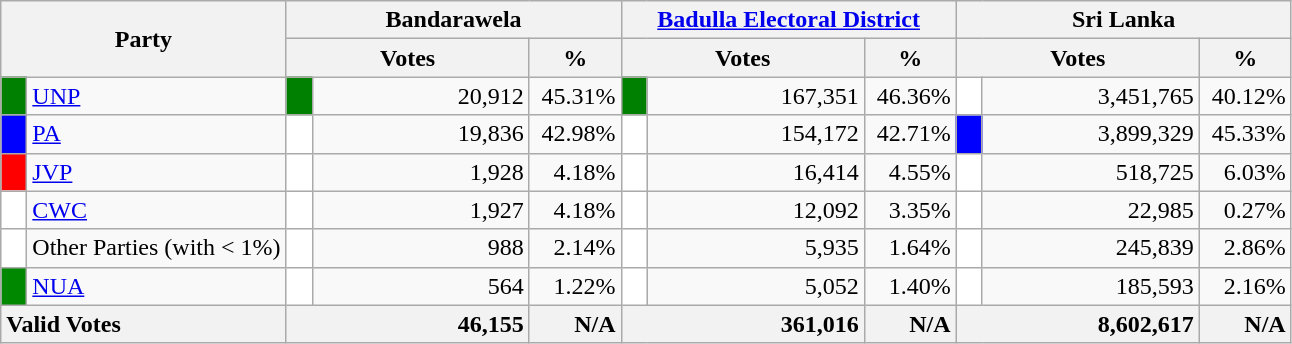<table class="wikitable">
<tr>
<th colspan="2" width="144px"rowspan="2">Party</th>
<th colspan="3" width="216px">Bandarawela</th>
<th colspan="3" width="216px"><a href='#'>Badulla Electoral District</a></th>
<th colspan="3" width="216px">Sri Lanka</th>
</tr>
<tr>
<th colspan="2" width="144px">Votes</th>
<th>%</th>
<th colspan="2" width="144px">Votes</th>
<th>%</th>
<th colspan="2" width="144px">Votes</th>
<th>%</th>
</tr>
<tr>
<td style="background-color:green;" width="10px"></td>
<td style="text-align:left;"><a href='#'>UNP</a></td>
<td style="background-color:green;" width="10px"></td>
<td style="text-align:right;">20,912</td>
<td style="text-align:right;">45.31%</td>
<td style="background-color:green;" width="10px"></td>
<td style="text-align:right;">167,351</td>
<td style="text-align:right;">46.36%</td>
<td style="background-color:white;" width="10px"></td>
<td style="text-align:right;">3,451,765</td>
<td style="text-align:right;">40.12%</td>
</tr>
<tr>
<td style="background-color:blue;" width="10px"></td>
<td style="text-align:left;"><a href='#'>PA</a></td>
<td style="background-color:white;" width="10px"></td>
<td style="text-align:right;">19,836</td>
<td style="text-align:right;">42.98%</td>
<td style="background-color:white;" width="10px"></td>
<td style="text-align:right;">154,172</td>
<td style="text-align:right;">42.71%</td>
<td style="background-color:blue;" width="10px"></td>
<td style="text-align:right;">3,899,329</td>
<td style="text-align:right;">45.33%</td>
</tr>
<tr>
<td style="background-color:red;" width="10px"></td>
<td style="text-align:left;"><a href='#'>JVP</a></td>
<td style="background-color:white;" width="10px"></td>
<td style="text-align:right;">1,928</td>
<td style="text-align:right;">4.18%</td>
<td style="background-color:white;" width="10px"></td>
<td style="text-align:right;">16,414</td>
<td style="text-align:right;">4.55%</td>
<td style="background-color:white;" width="10px"></td>
<td style="text-align:right;">518,725</td>
<td style="text-align:right;">6.03%</td>
</tr>
<tr>
<td style="background-color:white;" width="10px"></td>
<td style="text-align:left;"><a href='#'>CWC</a></td>
<td style="background-color:white;" width="10px"></td>
<td style="text-align:right;">1,927</td>
<td style="text-align:right;">4.18%</td>
<td style="background-color:white;" width="10px"></td>
<td style="text-align:right;">12,092</td>
<td style="text-align:right;">3.35%</td>
<td style="background-color:white;" width="10px"></td>
<td style="text-align:right;">22,985</td>
<td style="text-align:right;">0.27%</td>
</tr>
<tr>
<td style="background-color:white;" width="10px"></td>
<td style="text-align:left;">Other Parties (with < 1%)</td>
<td style="background-color:white;" width="10px"></td>
<td style="text-align:right;">988</td>
<td style="text-align:right;">2.14%</td>
<td style="background-color:white;" width="10px"></td>
<td style="text-align:right;">5,935</td>
<td style="text-align:right;">1.64%</td>
<td style="background-color:white;" width="10px"></td>
<td style="text-align:right;">245,839</td>
<td style="text-align:right;">2.86%</td>
</tr>
<tr>
<td style="background-color:#008800;" width="10px"></td>
<td style="text-align:left;"><a href='#'>NUA</a></td>
<td style="background-color:white;" width="10px"></td>
<td style="text-align:right;">564</td>
<td style="text-align:right;">1.22%</td>
<td style="background-color:white;" width="10px"></td>
<td style="text-align:right;">5,052</td>
<td style="text-align:right;">1.40%</td>
<td style="background-color:white;" width="10px"></td>
<td style="text-align:right;">185,593</td>
<td style="text-align:right;">2.16%</td>
</tr>
<tr>
<th colspan="2" width="144px"style="text-align:left;">Valid Votes</th>
<th style="text-align:right;"colspan="2" width="144px">46,155</th>
<th style="text-align:right;">N/A</th>
<th style="text-align:right;"colspan="2" width="144px">361,016</th>
<th style="text-align:right;">N/A</th>
<th style="text-align:right;"colspan="2" width="144px">8,602,617</th>
<th style="text-align:right;">N/A</th>
</tr>
</table>
